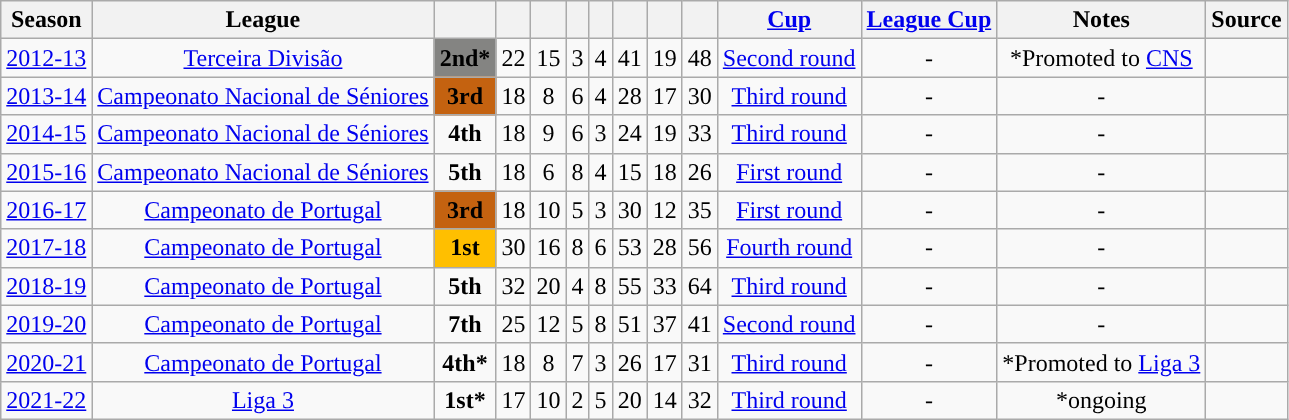<table class="wikitable" style="text-align:center;">
<tr>
<th>Season</th>
<th>League</th>
<th></th>
<th></th>
<th></th>
<th></th>
<th></th>
<th></th>
<th></th>
<th></th>
<th><a href='#'>Cup</a></th>
<th><a href='#'>League Cup</a></th>
<th>Notes</th>
<th>Source</th>
</tr>
<tr>
<td><a href='#'>2012-13</a></td>
<td><a href='#'>Terceira Divisão</a></td>
<td style="background:#848482"><strong>2nd*</strong></td>
<td>22</td>
<td>15</td>
<td>3</td>
<td>4</td>
<td>41</td>
<td>19</td>
<td>48</td>
<td><a href='#'>Second round</a></td>
<td>-</td>
<td>*Promoted to <a href='#'>CNS</a></td>
<td></td>
</tr>
<tr>
<td><a href='#'>2013-14</a></td>
<td><a href='#'>Campeonato Nacional de Séniores</a></td>
<td style="background:#C46210;"><strong>3rd</strong></td>
<td>18</td>
<td>8</td>
<td>6</td>
<td>4</td>
<td>28</td>
<td>17</td>
<td>30</td>
<td><a href='#'>Third round</a></td>
<td>-</td>
<td>-</td>
<td></td>
</tr>
<tr>
<td><a href='#'>2014-15</a></td>
<td><a href='#'>Campeonato Nacional de Séniores</a></td>
<td><strong>4th</strong></td>
<td>18</td>
<td>9</td>
<td>6</td>
<td>3</td>
<td>24</td>
<td>19</td>
<td>33</td>
<td><a href='#'>Third round</a></td>
<td>-</td>
<td>-</td>
<td></td>
</tr>
<tr>
<td><a href='#'>2015-16</a></td>
<td><a href='#'>Campeonato Nacional de Séniores</a></td>
<td><strong>5th</strong></td>
<td>18</td>
<td>6</td>
<td>8</td>
<td>4</td>
<td>15</td>
<td>18</td>
<td>26</td>
<td><a href='#'>First round</a></td>
<td>-</td>
<td>-</td>
<td></td>
</tr>
<tr>
<td><a href='#'>2016-17</a></td>
<td><a href='#'>Campeonato de Portugal</a></td>
<td style="background:#C46210;"><strong>3rd</strong></td>
<td>18</td>
<td>10</td>
<td>5</td>
<td>3</td>
<td>30</td>
<td>12</td>
<td>35</td>
<td><a href='#'>First round</a></td>
<td>-</td>
<td>-</td>
<td></td>
</tr>
<tr>
<td><a href='#'>2017-18</a></td>
<td><a href='#'>Campeonato de Portugal</a></td>
<td style="background:#FFBF00;"><strong>1st</strong></td>
<td>30</td>
<td>16</td>
<td>8</td>
<td>6</td>
<td>53</td>
<td>28</td>
<td>56</td>
<td><a href='#'>Fourth round</a></td>
<td>-</td>
<td>-</td>
<td></td>
</tr>
<tr>
<td><a href='#'>2018-19</a></td>
<td><a href='#'>Campeonato de Portugal</a></td>
<td><strong>5th</strong></td>
<td>32</td>
<td>20</td>
<td>4</td>
<td>8</td>
<td>55</td>
<td>33</td>
<td>64</td>
<td><a href='#'>Third round</a></td>
<td>-</td>
<td>-</td>
<td></td>
</tr>
<tr>
<td><a href='#'>2019-20</a></td>
<td><a href='#'>Campeonato de Portugal</a></td>
<td><strong>7th</strong></td>
<td>25</td>
<td>12</td>
<td>5</td>
<td>8</td>
<td>51</td>
<td>37</td>
<td>41</td>
<td><a href='#'>Second round</a></td>
<td>-</td>
<td>-</td>
<td></td>
</tr>
<tr>
<td><a href='#'>2020-21</a></td>
<td><a href='#'>Campeonato de Portugal</a></td>
<td><strong>4th*</strong></td>
<td>18</td>
<td>8</td>
<td>7</td>
<td>3</td>
<td>26</td>
<td>17</td>
<td>31</td>
<td><a href='#'>Third round</a></td>
<td>-</td>
<td>*Promoted to <a href='#'>Liga 3</a></td>
<td></td>
</tr>
<tr>
<td><a href='#'>2021-22</a></td>
<td><a href='#'>Liga 3</a></td>
<td><strong>1st*</strong></td>
<td>17</td>
<td>10</td>
<td>2</td>
<td>5</td>
<td>20</td>
<td>14</td>
<td>32</td>
<td><a href='#'>Third round</a></td>
<td>-</td>
<td>*ongoing</td>
<td></td>
</tr>
</table>
